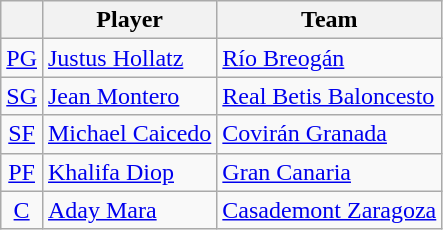<table class="wikitable">
<tr>
<th style="text-align:center;"></th>
<th style="text-align:center;">Player</th>
<th style="text-align:center;">Team</th>
</tr>
<tr>
<td style="text-align:center;"><a href='#'>PG</a></td>
<td> <a href='#'>Justus Hollatz</a></td>
<td><a href='#'>Río Breogán</a></td>
</tr>
<tr>
<td style="text-align:center;"><a href='#'>SG</a></td>
<td> <a href='#'>Jean Montero</a></td>
<td><a href='#'>Real Betis Baloncesto</a></td>
</tr>
<tr>
<td style="text-align:center;"><a href='#'>SF</a></td>
<td> <a href='#'>Michael Caicedo</a></td>
<td><a href='#'>Covirán Granada</a></td>
</tr>
<tr>
<td style="text-align:center;"><a href='#'>PF</a></td>
<td> <a href='#'>Khalifa Diop</a></td>
<td><a href='#'>Gran Canaria</a></td>
</tr>
<tr>
<td style="text-align:center;"><a href='#'>C</a></td>
<td> <a href='#'>Aday Mara</a></td>
<td><a href='#'>Casademont Zaragoza</a></td>
</tr>
</table>
